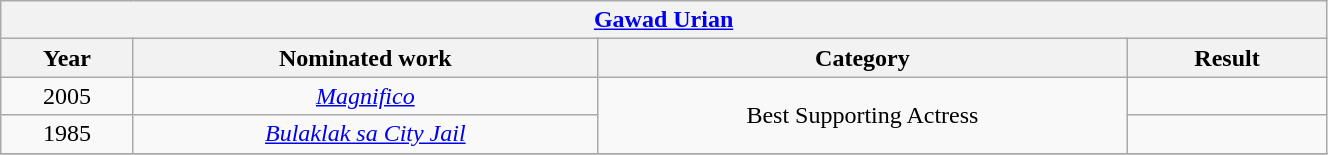<table width="70%" class="wikitable sortable">
<tr>
<th colspan="4"><a href='#'>Gawad Urian</a></th>
</tr>
<tr>
<th width="10%">Year</th>
<th width="35%">Nominated work</th>
<th width="40%">Category</th>
<th width="15%">Result</th>
</tr>
<tr>
<td align="center">2005</td>
<td align="center"><em><a href='#'>Magnifico</a></em></td>
<td align="center" rowspan=2>Best Supporting Actress</td>
<td></td>
</tr>
<tr>
<td align="center">1985</td>
<td align="center"><em><a href='#'>Bulaklak sa City Jail</a></em></td>
<td></td>
</tr>
<tr>
</tr>
</table>
